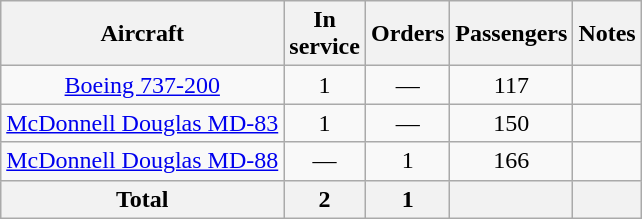<table class="wikitable" style="margin:0.5em auto; text-align:center">
<tr>
<th>Aircraft</th>
<th>In<br>service</th>
<th>Orders</th>
<th>Passengers</th>
<th>Notes</th>
</tr>
<tr>
<td><a href='#'>Boeing 737-200</a></td>
<td>1</td>
<td>—</td>
<td>117</td>
<td></td>
</tr>
<tr>
<td><a href='#'>McDonnell Douglas MD-83</a></td>
<td>1</td>
<td>—</td>
<td>150</td>
<td></td>
</tr>
<tr>
<td><a href='#'>McDonnell Douglas MD-88</a></td>
<td>—</td>
<td>1</td>
<td>166</td>
<td></td>
</tr>
<tr>
<th>Total</th>
<th>2</th>
<th>1</th>
<th></th>
<th></th>
</tr>
</table>
